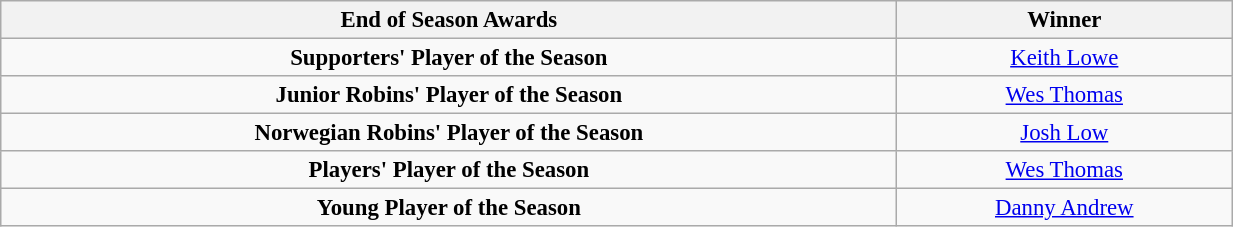<table class="wikitable" style="text-align:center; font-size:95%;width:65%; text-align:left">
<tr>
<th>End of Season Awards</th>
<th>Winner</th>
</tr>
<tr --->
<td align="center"><strong>Supporters' Player of the Season</strong></td>
<td align="center"><a href='#'>Keith Lowe</a></td>
</tr>
<tr --->
<td align="center"><strong>Junior Robins' Player of the Season</strong></td>
<td align="center"><a href='#'>Wes Thomas</a></td>
</tr>
<tr --->
<td align="center"><strong>Norwegian Robins' Player of the Season</strong></td>
<td align="center"><a href='#'>Josh Low</a></td>
</tr>
<tr --->
<td align="center"><strong>Players' Player of the Season</strong></td>
<td align="center"><a href='#'>Wes Thomas</a></td>
</tr>
<tr --->
<td align="center"><strong>Young Player of the Season</strong></td>
<td align="center"><a href='#'>Danny Andrew</a></td>
</tr>
</table>
